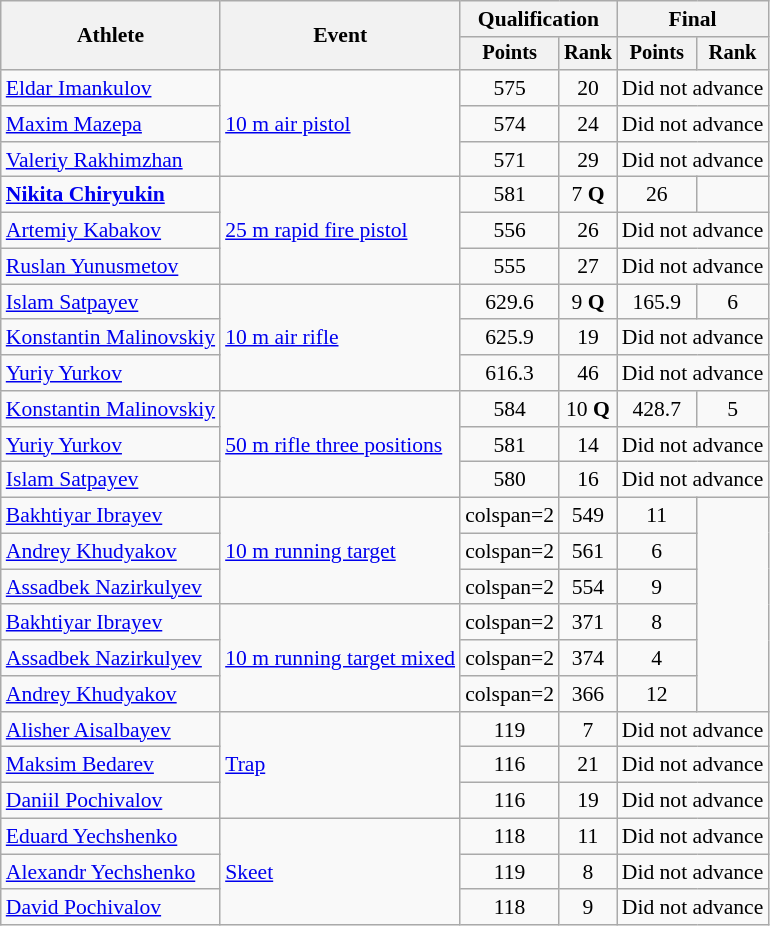<table class=wikitable style=font-size:90%;text-align:center>
<tr>
<th rowspan="2">Athlete</th>
<th rowspan="2">Event</th>
<th colspan=2>Qualification</th>
<th colspan=2>Final</th>
</tr>
<tr style="font-size:95%">
<th>Points</th>
<th>Rank</th>
<th>Points</th>
<th>Rank</th>
</tr>
<tr>
<td align=left><a href='#'>Eldar Imankulov</a></td>
<td align=left rowspan=3><a href='#'>10 m air pistol</a></td>
<td>575</td>
<td>20</td>
<td colspan=2>Did not advance</td>
</tr>
<tr>
<td align=left><a href='#'>Maxim Mazepa</a></td>
<td>574</td>
<td>24</td>
<td colspan=2>Did not advance</td>
</tr>
<tr>
<td align=left><a href='#'>Valeriy Rakhimzhan</a></td>
<td>571</td>
<td>29</td>
<td colspan=2>Did not advance</td>
</tr>
<tr>
<td align=left><strong><a href='#'>Nikita Chiryukin</a></strong></td>
<td align=left rowspan=3><a href='#'>25 m rapid fire pistol</a></td>
<td>581</td>
<td>7 <strong>Q</strong></td>
<td>26</td>
<td></td>
</tr>
<tr>
<td align=left><a href='#'>Artemiy Kabakov</a></td>
<td>556</td>
<td>26</td>
<td colspan=2>Did not advance</td>
</tr>
<tr>
<td align=left><a href='#'>Ruslan Yunusmetov</a></td>
<td>555</td>
<td>27</td>
<td colspan=2>Did not advance</td>
</tr>
<tr>
<td align=left><a href='#'>Islam Satpayev</a></td>
<td align=left rowspan=3><a href='#'>10 m air rifle</a></td>
<td>629.6</td>
<td>9 <strong>Q</strong></td>
<td>165.9</td>
<td>6</td>
</tr>
<tr>
<td align=left><a href='#'>Konstantin Malinovskiy</a></td>
<td>625.9</td>
<td>19</td>
<td colspan=2>Did not advance</td>
</tr>
<tr>
<td align=left><a href='#'>Yuriy Yurkov</a></td>
<td>616.3</td>
<td>46</td>
<td colspan=2>Did not advance</td>
</tr>
<tr>
<td align=left><a href='#'>Konstantin Malinovskiy</a></td>
<td align=left rowspan=3><a href='#'>50 m rifle three positions</a></td>
<td>584</td>
<td>10 <strong>Q</strong></td>
<td>428.7</td>
<td>5</td>
</tr>
<tr>
<td align=left><a href='#'>Yuriy Yurkov</a></td>
<td>581</td>
<td>14</td>
<td colspan=2>Did not advance</td>
</tr>
<tr>
<td align=left><a href='#'>Islam Satpayev</a></td>
<td>580</td>
<td>16</td>
<td colspan=2>Did not advance</td>
</tr>
<tr>
<td align=left><a href='#'>Bakhtiyar Ibrayev</a></td>
<td align=left rowspan=3><a href='#'>10 m running target</a></td>
<td>colspan=2 </td>
<td>549</td>
<td>11</td>
</tr>
<tr>
<td align=left><a href='#'>Andrey Khudyakov</a></td>
<td>colspan=2 </td>
<td>561</td>
<td>6</td>
</tr>
<tr>
<td align=left><a href='#'>Assadbek Nazirkulyev</a></td>
<td>colspan=2 </td>
<td>554</td>
<td>9</td>
</tr>
<tr>
<td align=left><a href='#'>Bakhtiyar Ibrayev</a></td>
<td align=left rowspan=3><a href='#'>10 m running target mixed</a></td>
<td>colspan=2 </td>
<td>371</td>
<td>8</td>
</tr>
<tr>
<td align=left><a href='#'>Assadbek Nazirkulyev</a></td>
<td>colspan=2 </td>
<td>374</td>
<td>4</td>
</tr>
<tr>
<td align=left><a href='#'>Andrey Khudyakov</a></td>
<td>colspan=2 </td>
<td>366</td>
<td>12</td>
</tr>
<tr>
<td align=left><a href='#'>Alisher Aisalbayev</a></td>
<td align=left rowspan=3><a href='#'>Trap</a></td>
<td>119</td>
<td>7</td>
<td colspan=2>Did not advance</td>
</tr>
<tr>
<td align=left><a href='#'>Maksim Bedarev</a></td>
<td>116</td>
<td>21</td>
<td colspan=2>Did not advance</td>
</tr>
<tr>
<td align=left><a href='#'>Daniil Pochivalov</a></td>
<td>116</td>
<td>19</td>
<td colspan=2>Did not advance</td>
</tr>
<tr>
<td align=left><a href='#'>Eduard Yechshenko</a></td>
<td align=left rowspan=3><a href='#'>Skeet</a></td>
<td>118</td>
<td>11</td>
<td colspan=2>Did not advance</td>
</tr>
<tr>
<td align=left><a href='#'>Alexandr Yechshenko</a></td>
<td>119</td>
<td>8</td>
<td colspan=2>Did not advance</td>
</tr>
<tr>
<td align=left><a href='#'>David Pochivalov</a></td>
<td>118</td>
<td>9</td>
<td colspan=2>Did not advance</td>
</tr>
</table>
